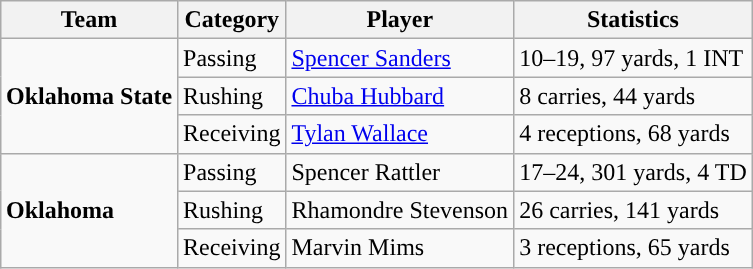<table class="wikitable" style="float: right;">
<tr>
<th>Team</th>
<th>Category</th>
<th>Player</th>
<th>Statistics</th>
</tr>
<tr>
<td rowspan=3><strong>Oklahoma State</strong></td>
<td>Passing</td>
<td><a href='#'>Spencer Sanders</a></td>
<td>10–19, 97 yards, 1 INT</td>
</tr>
<tr>
<td>Rushing</td>
<td><a href='#'>Chuba Hubbard</a></td>
<td>8 carries, 44 yards</td>
</tr>
<tr>
<td>Receiving</td>
<td><a href='#'>Tylan Wallace</a></td>
<td>4 receptions, 68 yards</td>
</tr>
<tr>
<td rowspan=3><strong>Oklahoma</strong></td>
<td>Passing</td>
<td>Spencer Rattler</td>
<td>17–24, 301 yards, 4 TD</td>
</tr>
<tr>
<td>Rushing</td>
<td>Rhamondre Stevenson</td>
<td>26 carries, 141 yards</td>
</tr>
<tr>
<td>Receiving</td>
<td>Marvin Mims</td>
<td>3 receptions, 65 yards</td>
</tr>
</table>
